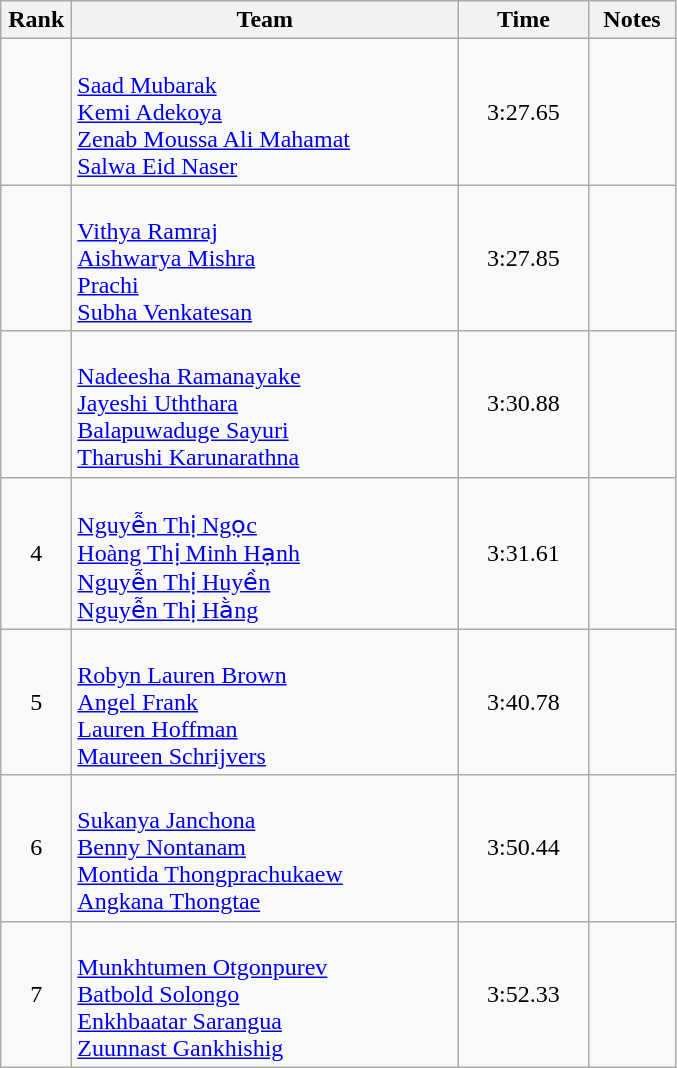<table class="wikitable sortable" style="text-align:center">
<tr>
<th width=40>Rank</th>
<th width=250>Team</th>
<th width=80>Time</th>
<th width=50>Notes</th>
</tr>
<tr>
<td></td>
<td align="left"><br><a href='#'>Saad Mubarak</a><br><a href='#'>Kemi Adekoya</a><br><a href='#'>Zenab Moussa Ali Mahamat</a><br><a href='#'>Salwa Eid Naser</a></td>
<td>3:27.65</td>
<td></td>
</tr>
<tr>
<td></td>
<td align="left"><br><a href='#'>Vithya Ramraj</a><br><a href='#'>Aishwarya Mishra</a><br><a href='#'>Prachi</a><br><a href='#'>Subha Venkatesan</a></td>
<td>3:27.85</td>
<td></td>
</tr>
<tr>
<td></td>
<td align="left"><br><a href='#'>Nadeesha Ramanayake</a><br><a href='#'>Jayeshi Uththara</a><br><a href='#'>Balapuwaduge Sayuri</a><br><a href='#'>Tharushi Karunarathna</a></td>
<td>3:30.88</td>
<td></td>
</tr>
<tr>
<td>4</td>
<td align=left><br><a href='#'>Nguyễn Thị Ngọc</a><br><a href='#'>Hoàng Thị Minh Hạnh</a><br><a href='#'>Nguyễn Thị Huyền</a><br><a href='#'>Nguyễn Thị Hằng</a></td>
<td>3:31.61</td>
<td></td>
</tr>
<tr>
<td>5</td>
<td align=left><br><a href='#'>Robyn Lauren Brown</a><br><a href='#'>Angel Frank</a><br><a href='#'>Lauren Hoffman</a><br><a href='#'>Maureen Schrijvers</a></td>
<td>3:40.78</td>
<td></td>
</tr>
<tr>
<td>6</td>
<td align=left><br><a href='#'>Sukanya Janchona</a><br><a href='#'>Benny Nontanam</a><br><a href='#'>Montida Thongprachukaew</a><br><a href='#'>Angkana Thongtae</a></td>
<td>3:50.44</td>
<td></td>
</tr>
<tr>
<td>7</td>
<td align=left><br><a href='#'>Munkhtumen Otgonpurev</a><br><a href='#'>Batbold Solongo</a><br><a href='#'>Enkhbaatar Sarangua</a><br><a href='#'>Zuunnast Gankhishig</a></td>
<td>3:52.33</td>
<td></td>
</tr>
</table>
